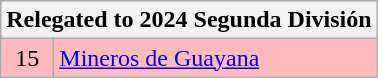<table class="wikitable">
<tr>
<th colspan=3>Relegated to 2024 Segunda División</th>
</tr>
<tr bgcolor=#FFBBBB>
<td width=28 align=center>15</td>
<td><a href='#'>Mineros de Guayana</a></td>
</tr>
</table>
